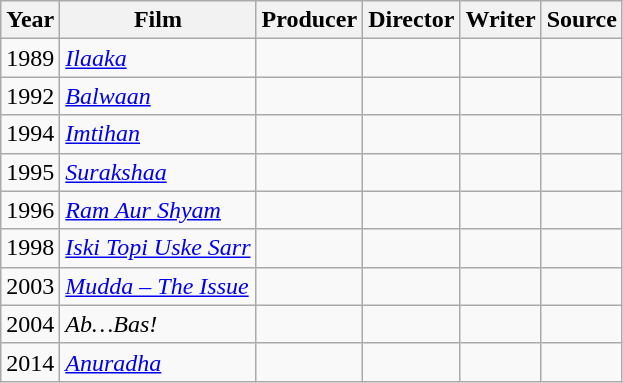<table class="wikitable">
<tr>
<th>Year</th>
<th>Film</th>
<th>Producer</th>
<th>Director</th>
<th>Writer</th>
<th>Source</th>
</tr>
<tr>
<td style="text-align:center;">1989</td>
<td><em><a href='#'>Ilaaka</a></em></td>
<td></td>
<td></td>
<td></td>
<td></td>
</tr>
<tr>
<td style="text-align:center;">1992</td>
<td><em><a href='#'>Balwaan</a></em></td>
<td></td>
<td></td>
<td></td>
<td></td>
</tr>
<tr>
<td style="text-align:center;">1994</td>
<td><em><a href='#'>Imtihan</a></em></td>
<td></td>
<td></td>
<td></td>
<td></td>
</tr>
<tr>
<td style="text-align:center;">1995</td>
<td><em><a href='#'>Surakshaa</a></em></td>
<td></td>
<td></td>
<td></td>
<td></td>
</tr>
<tr>
<td style="text-align:center;">1996</td>
<td><em><a href='#'>Ram Aur Shyam</a></em></td>
<td></td>
<td></td>
<td></td>
<td></td>
</tr>
<tr>
<td style="text-align:center;">1998</td>
<td><em><a href='#'>Iski Topi Uske Sarr</a></em></td>
<td></td>
<td></td>
<td></td>
<td></td>
</tr>
<tr>
<td style="text-align:center;">2003</td>
<td><em><a href='#'>Mudda – The Issue</a></em></td>
<td></td>
<td></td>
<td></td>
<td></td>
</tr>
<tr>
<td style="text-align:center;">2004</td>
<td><em>Ab…Bas!</em></td>
<td></td>
<td></td>
<td></td>
<td></td>
</tr>
<tr>
<td style="text-align:center;">2014</td>
<td><em><a href='#'>Anuradha</a></em></td>
<td></td>
<td></td>
<td></td>
<td></td>
</tr>
</table>
